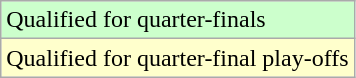<table class="wikitable">
<tr>
<td style="background:#cfc">Qualified for quarter-finals</td>
</tr>
<tr>
<td style="background:#ffc">Qualified for quarter-final play-offs</td>
</tr>
</table>
